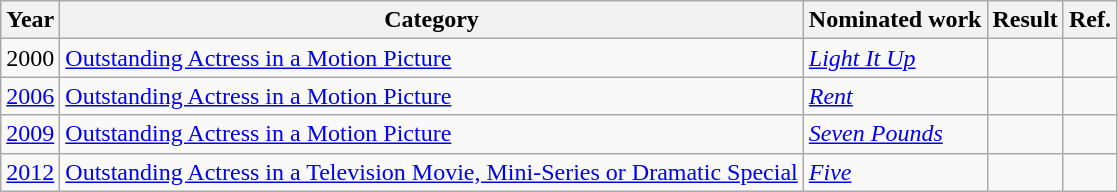<table class="wikitable">
<tr>
<th>Year</th>
<th>Category</th>
<th>Nominated work</th>
<th>Result</th>
<th>Ref.</th>
</tr>
<tr>
<td>2000</td>
<td><a href='#'>Outstanding Actress in a Motion Picture</a></td>
<td><em><a href='#'>Light It Up</a></em></td>
<td></td>
<td></td>
</tr>
<tr>
<td><a href='#'>2006</a></td>
<td><a href='#'>Outstanding Actress in a Motion Picture</a></td>
<td><em><a href='#'>Rent</a></em></td>
<td></td>
<td></td>
</tr>
<tr>
<td><a href='#'>2009</a></td>
<td><a href='#'>Outstanding Actress in a Motion Picture</a></td>
<td><em><a href='#'>Seven Pounds</a></em></td>
<td></td>
<td></td>
</tr>
<tr>
<td><a href='#'>2012</a></td>
<td><a href='#'>Outstanding Actress in a Television Movie, Mini-Series or Dramatic Special</a></td>
<td><em><a href='#'>Five</a></em></td>
<td></td>
<td></td>
</tr>
</table>
